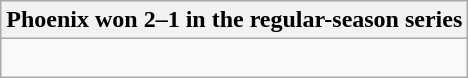<table class="wikitable collapsible collapsed">
<tr>
<th>Phoenix won 2–1 in the regular-season series</th>
</tr>
<tr>
<td><br>

</td>
</tr>
</table>
